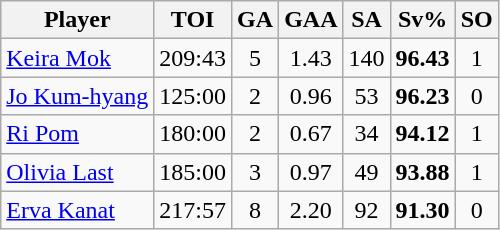<table class="wikitable sortable" style="text-align:center;">
<tr>
<th>Player</th>
<th>TOI</th>
<th>GA</th>
<th>GAA</th>
<th>SA</th>
<th>Sv%</th>
<th>SO</th>
</tr>
<tr>
<td style="text-align:left;"> <a href='#'>Keira Mok</a></td>
<td>209:43</td>
<td>5</td>
<td>1.43</td>
<td>140</td>
<td><strong>96.43</strong></td>
<td>1</td>
</tr>
<tr>
<td style="text-align:left;"> <a href='#'>Jo Kum-hyang</a></td>
<td>125:00</td>
<td>2</td>
<td>0.96</td>
<td>53</td>
<td><strong>96.23</strong></td>
<td>0</td>
</tr>
<tr>
<td style="text-align:left;"> <a href='#'>Ri Pom</a></td>
<td>180:00</td>
<td>2</td>
<td>0.67</td>
<td>34</td>
<td><strong>94.12</strong></td>
<td>1</td>
</tr>
<tr>
<td style="text-align:left;"> <a href='#'>Olivia Last</a></td>
<td>185:00</td>
<td>3</td>
<td>0.97</td>
<td>49</td>
<td><strong>93.88</strong></td>
<td>1</td>
</tr>
<tr>
<td style="text-align:left;"> <a href='#'>Erva Kanat</a></td>
<td>217:57</td>
<td>8</td>
<td>2.20</td>
<td>92</td>
<td><strong>91.30</strong></td>
<td>0</td>
</tr>
</table>
